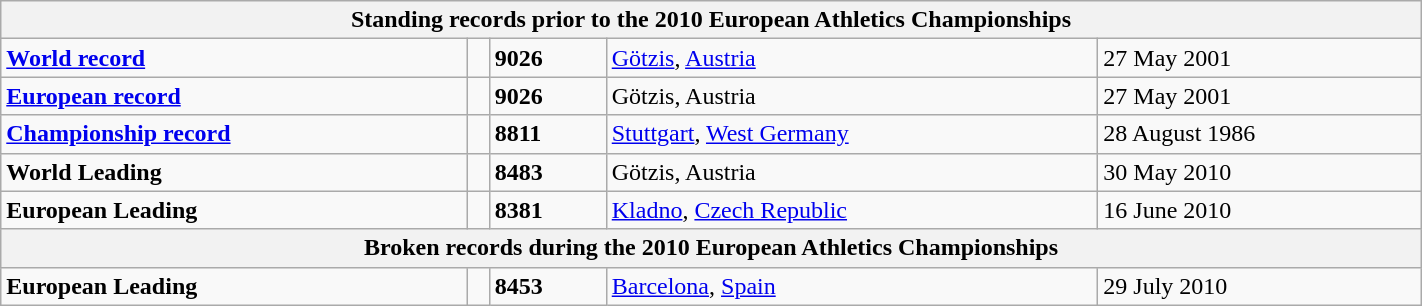<table class="wikitable" width=75%>
<tr>
<th colspan="5">Standing records prior to the 2010 European Athletics Championships</th>
</tr>
<tr>
<td><strong><a href='#'>World record</a></strong></td>
<td></td>
<td><strong>9026</strong></td>
<td><a href='#'>Götzis</a>, <a href='#'>Austria</a></td>
<td>27 May 2001</td>
</tr>
<tr>
<td><strong><a href='#'>European record</a></strong></td>
<td></td>
<td><strong>9026</strong></td>
<td>Götzis, Austria</td>
<td>27 May 2001</td>
</tr>
<tr>
<td><strong><a href='#'>Championship record</a></strong></td>
<td></td>
<td><strong>8811</strong></td>
<td><a href='#'>Stuttgart</a>, <a href='#'>West Germany</a></td>
<td>28 August 1986</td>
</tr>
<tr>
<td><strong>World Leading</strong></td>
<td></td>
<td><strong>8483</strong></td>
<td>Götzis, Austria</td>
<td>30 May 2010</td>
</tr>
<tr>
<td><strong>European Leading</strong></td>
<td></td>
<td><strong>8381</strong></td>
<td><a href='#'>Kladno</a>, <a href='#'>Czech Republic</a></td>
<td>16 June 2010</td>
</tr>
<tr>
<th colspan="5">Broken records during the 2010 European Athletics Championships</th>
</tr>
<tr>
<td><strong>European Leading</strong></td>
<td></td>
<td><strong>8453</strong></td>
<td><a href='#'>Barcelona</a>, <a href='#'>Spain</a></td>
<td>29 July 2010</td>
</tr>
</table>
